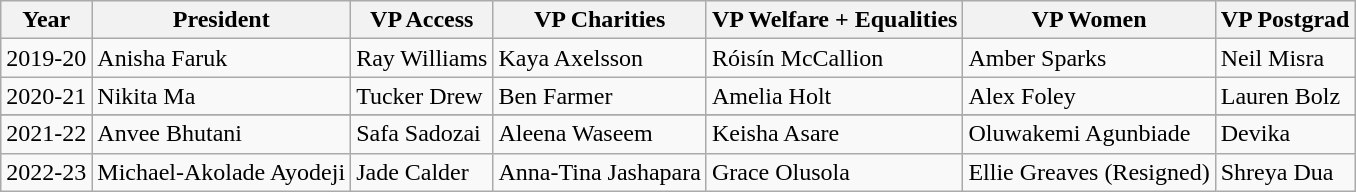<table class="wikitable">
<tr>
<th>Year</th>
<th>President</th>
<th>VP Access</th>
<th>VP Charities</th>
<th>VP Welfare + Equalities</th>
<th>VP Women</th>
<th>VP Postgrad</th>
</tr>
<tr>
<td>2019-20 </td>
<td>Anisha Faruk</td>
<td>Ray Williams</td>
<td>Kaya Axelsson</td>
<td>Róisín McCallion</td>
<td>Amber Sparks</td>
<td>Neil Misra</td>
</tr>
<tr>
<td>2020-21 </td>
<td>Nikita Ma</td>
<td>Tucker Drew</td>
<td>Ben Farmer</td>
<td>Amelia Holt</td>
<td>Alex Foley</td>
<td>Lauren Bolz</td>
</tr>
<tr>
</tr>
<tr>
<td>2021-22 </td>
<td>Anvee Bhutani</td>
<td>Safa Sadozai</td>
<td>Aleena Waseem</td>
<td>Keisha Asare</td>
<td>Oluwakemi Agunbiade</td>
<td>Devika</td>
</tr>
<tr>
<td>2022-23</td>
<td>Michael-Akolade Ayodeji</td>
<td>Jade Calder</td>
<td>Anna-Tina Jashapara</td>
<td>Grace Olusola</td>
<td>Ellie Greaves (Resigned)</td>
<td>Shreya Dua</td>
</tr>
</table>
